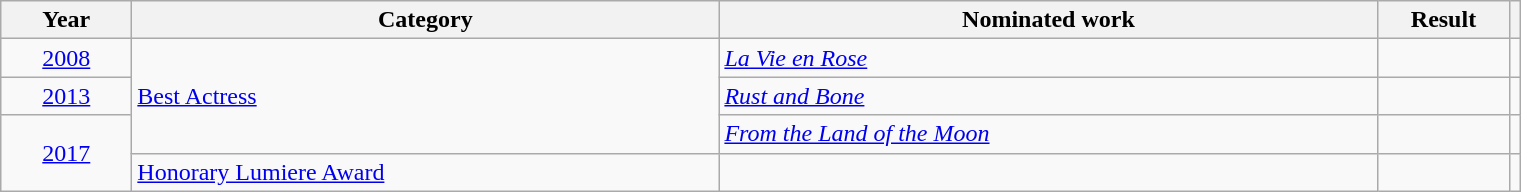<table class=wikitable>
<tr>
<th scope="col" style="width:5em;">Year</th>
<th scope="col" style="width:24em;">Category</th>
<th scope="col" style="width:27em;">Nominated work</th>
<th scope="col" style="width:5em;">Result</th>
<th></th>
</tr>
<tr>
<td style="text-align:center;"><a href='#'>2008</a></td>
<td rowspan=3><a href='#'>Best Actress</a></td>
<td><em><a href='#'>La Vie en Rose</a></em></td>
<td></td>
<td></td>
</tr>
<tr>
<td style="text-align:center;"><a href='#'>2013</a></td>
<td><em><a href='#'>Rust and Bone</a></em></td>
<td></td>
<td></td>
</tr>
<tr>
<td style="text-align:center;", rowspan=2><a href='#'>2017</a></td>
<td><em><a href='#'>From the Land of the Moon</a></em></td>
<td></td>
<td></td>
</tr>
<tr>
<td><a href='#'>Honorary Lumiere Award</a></td>
<td></td>
<td></td>
<td></td>
</tr>
</table>
